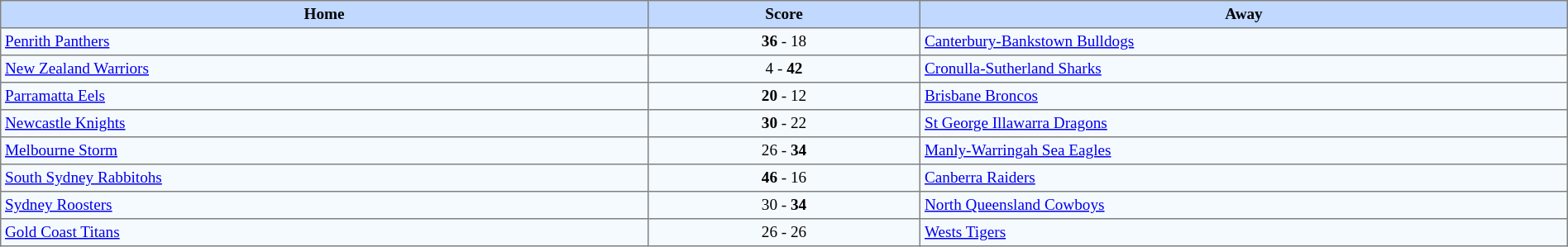<table border=1 style="border-collapse:collapse; font-size:80%;text-align:center;" cellpadding=3 cellspacing=0 width=100%>
<tr bgcolor=#C1D8FF>
<th rowpsan=2 width=19%>Home</th>
<th rowspan=1 width=8%>Score</th>
<th rowpsan=2 width=19%>Away</th>
</tr>
<tr style="text-align:center; background:#f5faff;">
<td align="left"> <a href='#'>Penrith Panthers</a></td>
<td><strong>36</strong> - 18</td>
<td align="left"> <a href='#'>Canterbury-Bankstown Bulldogs</a></td>
</tr>
<tr style="text-align:center; background:#f5faff;">
<td align="left"> <a href='#'>New Zealand Warriors</a></td>
<td>4 - <strong>42</strong></td>
<td align="left"> <a href='#'>Cronulla-Sutherland Sharks</a></td>
</tr>
<tr style="text-align:center; background:#f5faff;">
<td align="left"> <a href='#'>Parramatta Eels</a></td>
<td><strong>20</strong> - 12</td>
<td align="left"> <a href='#'>Brisbane Broncos</a></td>
</tr>
<tr style="text-align:center; background:#f5faff;">
<td align="left"> <a href='#'>Newcastle Knights</a></td>
<td><strong>30</strong> - 22</td>
<td align="left"> <a href='#'>St George Illawarra Dragons</a></td>
</tr>
<tr style="text-align:center; background:#f5faff;">
<td align="left"> <a href='#'>Melbourne Storm</a></td>
<td>26 - <strong>34</strong></td>
<td align="left"> <a href='#'>Manly-Warringah Sea Eagles</a></td>
</tr>
<tr style="text-align:center; background:#f5faff;">
<td align="left"> <a href='#'>South Sydney Rabbitohs</a></td>
<td><strong>46</strong> - 16</td>
<td align="left"> <a href='#'>Canberra Raiders</a></td>
</tr>
<tr style="text-align:center; background:#f5faff;">
<td align="left"> <a href='#'>Sydney Roosters</a></td>
<td>30 - <strong>34</strong></td>
<td align="left"> <a href='#'>North Queensland Cowboys</a></td>
</tr>
<tr style="text-align:center; background:#f5faff;">
<td align="left"> <a href='#'>Gold Coast Titans</a></td>
<td>26 - 26</td>
<td align="left"> <a href='#'>Wests Tigers</a></td>
</tr>
</table>
